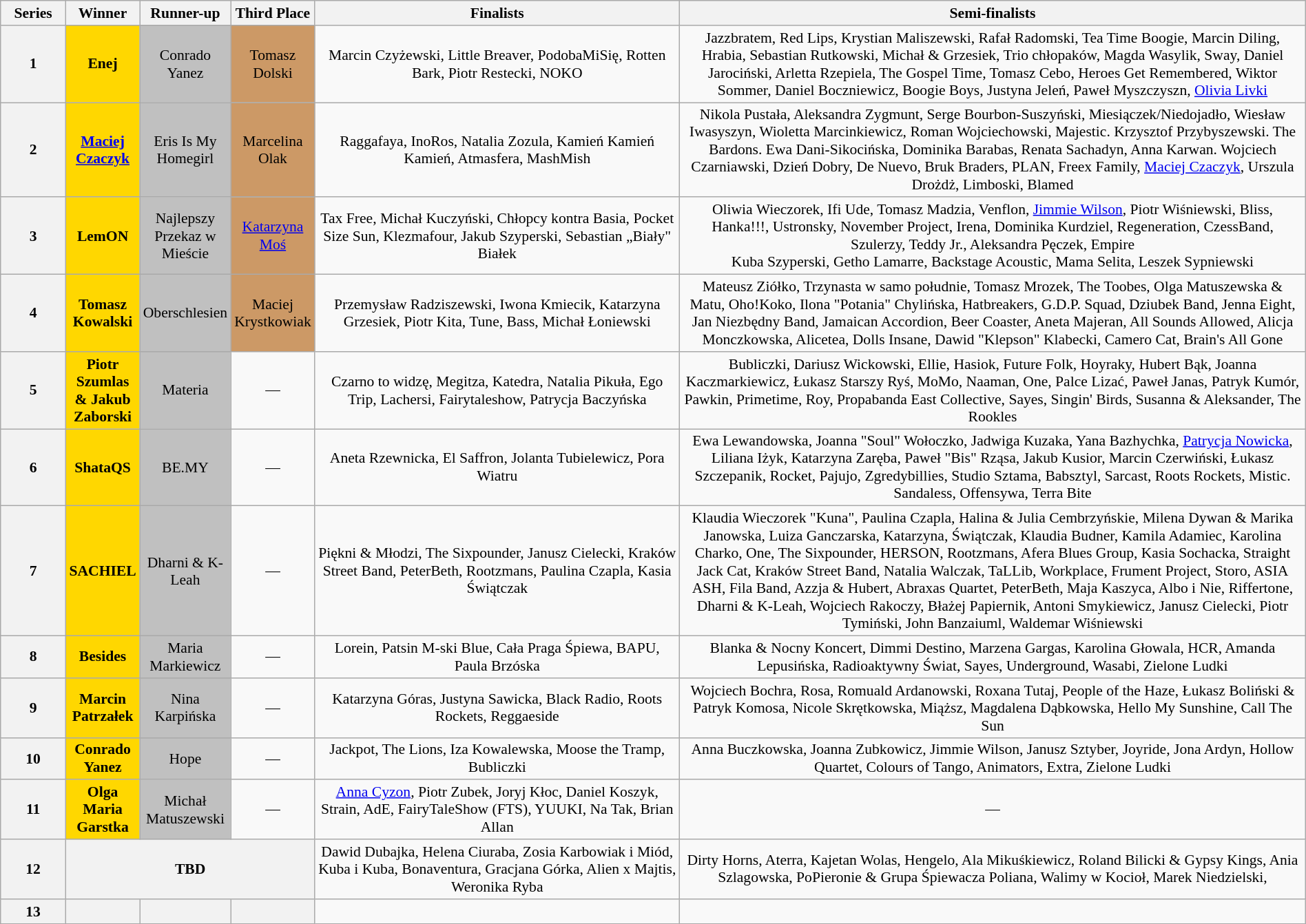<table class="wikitable" style="font-size:90%; width:100%; text-align: center;">
<tr>
<th style="width:5%;">Series</th>
<th width="5%">Winner</th>
<th width="5%">Runner-up</th>
<th width="5%">Third Place</th>
<th style="width:28%;">Finalists</th>
<th style="width:48%;">Semi-finalists</th>
</tr>
<tr>
<th>1</th>
<td bgcolor="gold"><strong>Enej</strong></td>
<td bgcolor="silver">Conrado Yanez</td>
<td bgcolor="#cc9966">Tomasz Dolski</td>
<td>Marcin Czyżewski, Little Breaver, PodobaMiSię, Rotten Bark, Piotr Restecki, NOKO</td>
<td>Jazzbratem, Red Lips, Krystian Maliszewski, Rafał Radomski, Tea Time Boogie, Marcin Diling, Hrabia, Sebastian Rutkowski, Michał & Grzesiek, Trio chłopaków, Magda Wasylik, Sway, Daniel Jarociński, Arletta Rzepiela, The Gospel Time, Tomasz Cebo, Heroes Get Remembered, Wiktor Sommer, Daniel Boczniewicz, Boogie Boys, Justyna Jeleń, Paweł Myszczyszn, <a href='#'>Olivia Livki</a></td>
</tr>
<tr>
<th>2</th>
<td bgcolor="gold"><strong><a href='#'>Maciej Czaczyk</a></strong></td>
<td bgcolor="silver">Eris Is My Homegirl</td>
<td bgcolor="#cc9966">Marcelina Olak</td>
<td>Raggafaya, InoRos, Natalia Zozula, Kamień Kamień Kamień, Atmasfera, MashMish</td>
<td>Nikola Pustała, Aleksandra Zygmunt, Serge Bourbon-Suszyński, Miesiączek/Niedojadło, Wiesław Iwasyszyn, Wioletta Marcinkiewicz, Roman Wojciechowski, Majestic. Krzysztof Przybyszewski. The Bardons. Ewa Dani-Sikocińska, Dominika Barabas, Renata Sachadyn, Anna Karwan. Wojciech Czarniawski, Dzień Dobry, De Nuevo, Bruk Braders, PLAN, Freex Family, <a href='#'>Maciej Czaczyk</a>, Urszula Drożdż, Limboski, Blamed</td>
</tr>
<tr>
<th>3</th>
<td bgcolor="gold"><strong>LemON</strong></td>
<td bgcolor="silver">Najlepszy Przekaz w Mieście</td>
<td bgcolor="#cc9966"><a href='#'>Katarzyna Moś</a></td>
<td>Tax Free, Michał Kuczyński, Chłopcy kontra Basia, Pocket Size Sun, Klezmafour, Jakub Szyperski, Sebastian „Biały" Białek</td>
<td>Oliwia Wieczorek, Ifi Ude, Tomasz Madzia, Venflon, <a href='#'>Jimmie Wilson</a>, Piotr Wiśniewski, Bliss, Hanka!!!, Ustronsky, November Project, Irena, Dominika Kurdziel, Regeneration, CzessBand, Szulerzy, Teddy Jr., Aleksandra Pęczek, Empire<br>Kuba Szyperski, Getho Lamarre, Backstage Acoustic, Mama Selita, Leszek Sypniewski</td>
</tr>
<tr>
<th>4</th>
<td bgcolor="gold"><strong>Tomasz Kowalski</strong></td>
<td bgcolor="silver">Oberschlesien</td>
<td bgcolor="#cc9966">Maciej Krystkowiak</td>
<td>Przemysław Radziszewski, Iwona Kmiecik, Katarzyna Grzesiek, Piotr Kita, Tune, Bass, Michał Łoniewski</td>
<td>Mateusz Ziółko, Trzynasta w samo południe, Tomasz Mrozek, The Toobes, Olga Matuszewska & Matu, Oho!Koko, Ilona "Potania" Chylińska, Hatbreakers, G.D.P. Squad, Dziubek Band, Jenna Eight, Jan Niezbędny Band, Jamaican Accordion, Beer Coaster, Aneta Majeran, All Sounds Allowed, Alicja Monczkowska, Alicetea, Dolls Insane, Dawid "Klepson" Klabecki, Camero Cat, Brain's All Gone</td>
</tr>
<tr>
<th>5</th>
<td bgcolor="gold"><strong>Piotr Szumlas & Jakub Zaborski</strong></td>
<td bgcolor="silver">Materia</td>
<td>—</td>
<td>Czarno to widzę, Megitza, Katedra, Natalia Pikuła, Ego Trip, Lachersi, Fairytaleshow, Patrycja Baczyńska</td>
<td>Bubliczki, Dariusz Wickowski, Ellie, Hasiok, Future Folk, Hoyraky, Hubert Bąk, Joanna Kaczmarkiewicz, Łukasz Starszy Ryś, MoMo, Naaman, One, Palce Lizać, Paweł Janas, Patryk Kumór, Pawkin, Primetime, Roy, Propabanda East Collective, Sayes, Singin' Birds, Susanna & Aleksander, The Rookles</td>
</tr>
<tr>
<th>6</th>
<td bgcolor="gold"><strong>ShataQS</strong></td>
<td bgcolor="silver">BE.MY</td>
<td>—</td>
<td>Aneta Rzewnicka, El Saffron, Jolanta Tubielewicz, Pora Wiatru</td>
<td>Ewa Lewandowska, Joanna "Soul" Wołoczko, Jadwiga Kuzaka, Yana Bazhychka, <a href='#'>Patrycja Nowicka</a>, Liliana Iżyk, Katarzyna Zaręba, Paweł "Bis" Rząsa, Jakub Kusior, Marcin Czerwiński, Łukasz Szczepanik, Rocket, Pajujo, Zgredybillies, Studio Sztama, Babsztyl, Sarcast, Roots Rockets, Mistic. Sandaless, Offensywa, Terra Bite</td>
</tr>
<tr>
<th>7</th>
<td bgcolor="gold"><strong>SACHIEL</strong></td>
<td bgcolor="silver">Dharni & K-Leah</td>
<td>—</td>
<td>Piękni & Młodzi, The Sixpounder, Janusz Cielecki, Kraków Street Band, PeterBeth, Rootzmans, Paulina Czapla, Kasia Świątczak</td>
<td>Klaudia Wieczorek "Kuna", Paulina Czapla, Halina & Julia Cembrzyńskie, Milena Dywan & Marika Janowska, Luiza Ganczarska, Katarzyna, Świątczak, Klaudia Budner, Kamila Adamiec, Karolina Charko, One, The Sixpounder, HERSON, Rootzmans, Afera Blues Group, Kasia Sochacka, Straight Jack Cat, Kraków Street Band, Natalia Walczak, TaLLib, Workplace, Frument Project, Storo, ASIA ASH, Fila Band, Azzja & Hubert, Abraxas Quartet, PeterBeth, Maja Kaszyca, Albo i Nie, Riffertone, Dharni & K-Leah, Wojciech Rakoczy, Błażej Papiernik, Antoni Smykiewicz, Janusz Cielecki, Piotr Tymiński, John Banzaiuml, Waldemar Wiśniewski</td>
</tr>
<tr>
<th>8</th>
<td bgcolor="gold"><strong>Besides</strong></td>
<td bgcolor="silver">Maria Markiewicz</td>
<td>—</td>
<td>Lorein, Patsin M-ski Blue, Cała Praga Śpiewa, BAPU, Paula Brzóska</td>
<td>Blanka & Nocny Koncert, Dimmi Destino, Marzena Gargas, Karolina Głowala, HCR, Amanda Lepusińska, Radioaktywny Świat, Sayes, Underground, Wasabi, Zielone Ludki</td>
</tr>
<tr>
<th>9</th>
<td bgcolor="gold"><strong>Marcin Patrzałek</strong></td>
<td bgcolor="silver">Nina Karpińska</td>
<td>—</td>
<td>Katarzyna Góras, Justyna Sawicka, Black Radio, Roots Rockets, Reggaeside</td>
<td>Wojciech Bochra, Rosa, Romuald Ardanowski, Roxana Tutaj, People of the Haze, Łukasz Boliński & Patryk Komosa, Nicole Skrętkowska, Miąższ, Magdalena Dąbkowska, Hello My Sunshine, Call The Sun</td>
</tr>
<tr>
<th>10</th>
<td bgcolor="gold"><strong>Conrado Yanez</strong></td>
<td bgcolor="silver">Hope</td>
<td>—</td>
<td>Jackpot, The Lions, Iza Kowalewska, Moose the Tramp, Bubliczki</td>
<td>Anna Buczkowska, Joanna Zubkowicz, Jimmie Wilson, Janusz Sztyber, Joyride, Jona Ardyn, Hollow Quartet, Colours of Tango, Animators, Extra, Zielone Ludki</td>
</tr>
<tr>
<th>11</th>
<td bgcolor="gold"><strong>Olga Maria Garstka</strong></td>
<td bgcolor="silver">Michał Matuszewski</td>
<td>—</td>
<td><a href='#'>Anna Cyzon</a>, Piotr Zubek, Joryj Kłoc, Daniel Koszyk, Strain, AdE, FairyTaleShow (FTS), YUUKI, Na Tak, Brian Allan</td>
<td>—</td>
</tr>
<tr>
<th>12</th>
<th colspan="3">TBD</th>
<td>Dawid Dubajka, Helena Ciuraba, Zosia Karbowiak i Miód, Kuba i Kuba, Bonaventura, Gracjana Górka, Alien x Majtis, Weronika Ryba</td>
<td>Dirty Horns, Aterra, Kajetan Wolas, Hengelo, Ala Mikuśkiewicz, Roland Bilicki & Gypsy Kings, Ania Szlagowska, PoPieronie & Grupa Śpiewacza Poliana, Walimy w Kocioł, Marek Niedzielski,</td>
</tr>
<tr>
<th>13</th>
<th></th>
<th></th>
<th></th>
<td></td>
<td></td>
</tr>
</table>
